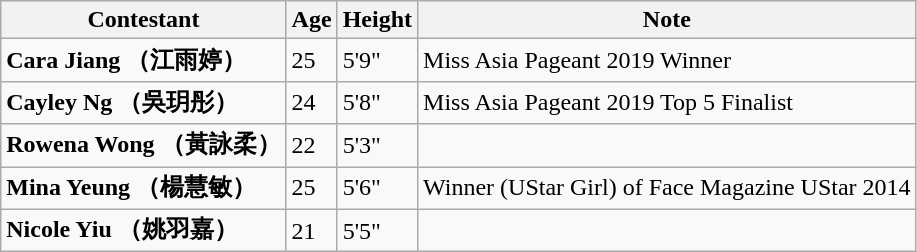<table class="sortable wikitable">
<tr>
<th>Contestant</th>
<th>Age</th>
<th>Height</th>
<th>Note</th>
</tr>
<tr>
<td><strong>Cara Jiang （江雨婷）</strong></td>
<td>25</td>
<td>5'9"</td>
<td>Miss Asia Pageant 2019 Winner</td>
</tr>
<tr>
<td><strong>Cayley Ng （吳玥彤）</strong></td>
<td>24</td>
<td>5'8"</td>
<td>Miss Asia Pageant 2019 Top 5 Finalist</td>
</tr>
<tr>
<td><strong> Rowena Wong （黃詠柔）</strong></td>
<td>22</td>
<td>5'3"</td>
<td></td>
</tr>
<tr>
<td><strong> Mina Yeung （楊慧敏）</strong></td>
<td>25</td>
<td>5'6"</td>
<td>Winner (UStar Girl) of Face Magazine UStar 2014</td>
</tr>
<tr>
<td><strong> Nicole Yiu （姚羽嘉） </strong></td>
<td>21</td>
<td>5'5"</td>
<td></td>
</tr>
</table>
